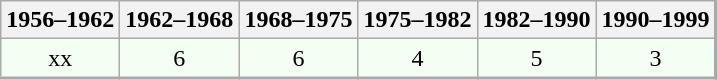<table class="wikitable center" style="margin-bottom:0.5em; border:1px solid #9999999; border-right-width:2px; border-bottom-width:2px; background:#f3fff3; text-align:center;">
<tr style="background:#dfd;">
<th>1956–1962</th>
<th>1962–1968</th>
<th>1968–1975</th>
<th>1975–1982</th>
<th>1982–1990</th>
<th>1990–1999</th>
</tr>
<tr>
<td>xx</td>
<td>6</td>
<td>6</td>
<td>4</td>
<td>5</td>
<td>3</td>
</tr>
</table>
